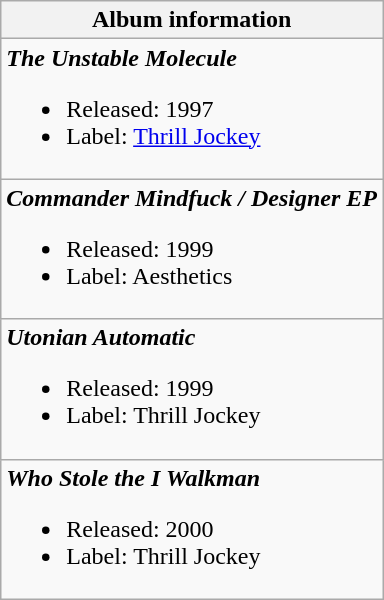<table class="wikitable">
<tr>
<th>Album information</th>
</tr>
<tr>
<td><strong><em>The Unstable Molecule</em></strong><br><ul><li>Released: 1997</li><li>Label: <a href='#'>Thrill Jockey</a></li></ul></td>
</tr>
<tr>
<td><strong><em>Commander Mindfuck / Designer EP</em></strong><br><ul><li>Released: 1999</li><li>Label:  Aesthetics</li></ul></td>
</tr>
<tr>
<td><strong><em>Utonian Automatic</em></strong><br><ul><li>Released: 1999</li><li>Label:  Thrill Jockey</li></ul></td>
</tr>
<tr>
<td><strong><em>Who Stole the I Walkman</em></strong><br><ul><li>Released: 2000</li><li>Label:  Thrill Jockey</li></ul></td>
</tr>
</table>
